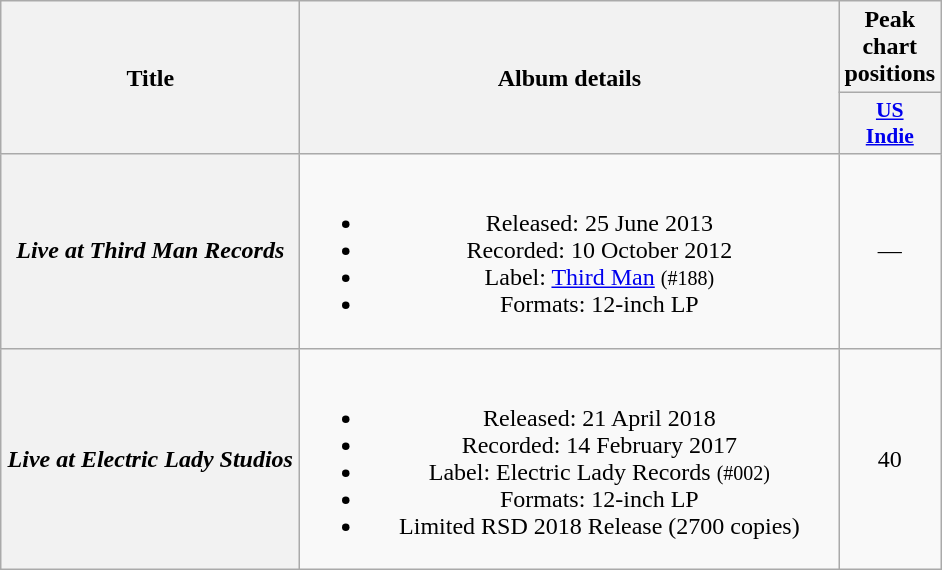<table class="wikitable plainrowheaders" style="text-align:center;" border="1">
<tr>
<th scope="col" rowspan="2" style="width:12em;">Title</th>
<th scope="col" rowspan="2" style="width:22em;">Album details</th>
<th scope="col" colspan="1">Peak chart positions</th>
</tr>
<tr>
<th scope="col" style="width:3em;font-size:90%;"><a href='#'>US<br>Indie</a><br></th>
</tr>
<tr>
<th scope="row"><em>Live at Third Man Records</em></th>
<td><br><ul><li>Released: 25 June 2013</li><li>Recorded: 10 October 2012</li><li>Label: <a href='#'>Third Man</a> <small>(#188)</small></li><li>Formats: 12-inch LP</li></ul></td>
<td>—</td>
</tr>
<tr>
<th scope="row"><em>Live at Electric Lady Studios</em></th>
<td><br><ul><li>Released: 21 April 2018</li><li>Recorded: 14 February 2017</li><li>Label: Electric Lady Records <small>(#002)</small></li><li>Formats: 12-inch LP</li><li>Limited RSD 2018 Release (2700 copies)</li></ul></td>
<td>40</td>
</tr>
</table>
